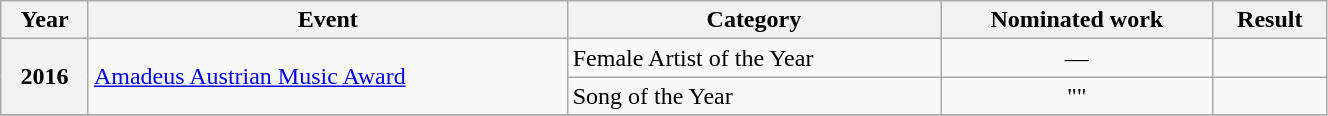<table class="wikitable plainrowheaders" style="width:70%;">
<tr>
<th scope="col">Year</th>
<th scope="col">Event</th>
<th scope="col">Category</th>
<th scope="col">Nominated work</th>
<th scope="col">Result</th>
</tr>
<tr>
<th scope="row" rowspan=2>2016</th>
<td rowspan=2><a href='#'>Amadeus Austrian Music Award</a></td>
<td>Female Artist of the Year</td>
<td style="text-align:center;">—</td>
<td></td>
</tr>
<tr>
<td>Song of the Year</td>
<td style="text-align:center;">""</td>
<td></td>
</tr>
<tr>
</tr>
</table>
